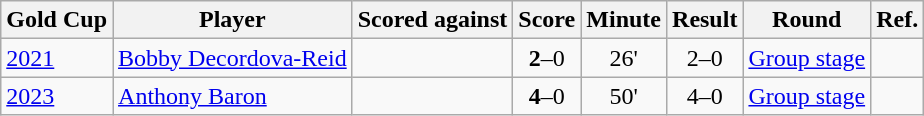<table class="wikitable">
<tr>
<th>Gold Cup</th>
<th>Player</th>
<th>Scored against</th>
<th>Score</th>
<th>Minute</th>
<th>Result</th>
<th>Round</th>
<th>Ref.</th>
</tr>
<tr>
<td><a href='#'>2021</a></td>
<td align=left> <a href='#'>Bobby Decordova-Reid</a></td>
<td align=left></td>
<td align=center><strong>2</strong>–0</td>
<td align=center>26'</td>
<td align=center>2–0</td>
<td align=left><a href='#'>Group stage</a></td>
<td></td>
</tr>
<tr>
<td><a href='#'>2023</a></td>
<td align=left> <a href='#'>Anthony Baron</a></td>
<td align=left></td>
<td align=center><strong>4</strong>–0</td>
<td align=center>50'</td>
<td align=center>4–0</td>
<td align=left><a href='#'>Group stage</a></td>
<td></td>
</tr>
</table>
